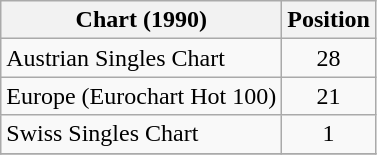<table class="wikitable sortable">
<tr>
<th>Chart (1990)</th>
<th>Position</th>
</tr>
<tr>
<td>Austrian Singles Chart</td>
<td align="center">28</td>
</tr>
<tr>
<td>Europe (Eurochart Hot 100)</td>
<td style="text-align:center;">21</td>
</tr>
<tr>
<td>Swiss Singles Chart</td>
<td align="center">1</td>
</tr>
<tr>
</tr>
</table>
